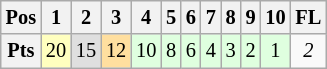<table class="wikitable" style="font-size: 85%;">
<tr>
<th>Pos</th>
<th>1</th>
<th>2</th>
<th>3</th>
<th>4</th>
<th>5</th>
<th>6</th>
<th>7</th>
<th>8</th>
<th>9</th>
<th>10</th>
<th>FL</th>
</tr>
<tr align="center">
<th>Pts</th>
<td bgcolor="#FFFFBF">20</td>
<td bgcolor="#DFDFDF">15</td>
<td bgcolor="#FFDF9F">12</td>
<td bgcolor="#DFFFDF">10</td>
<td bgcolor="#DFFFDF">8</td>
<td bgcolor="#DFFFDF">6</td>
<td bgcolor="#DFFFDF">4</td>
<td bgcolor="#DFFFDF">3</td>
<td bgcolor="#DFFFDF">2</td>
<td bgcolor="#DFFFDF">1</td>
<td><em>2</em></td>
</tr>
</table>
